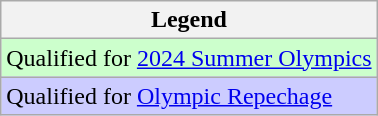<table class="wikitable">
<tr>
<th>Legend</th>
</tr>
<tr bgcolor="ccffcc">
<td>Qualified for <a href='#'>2024 Summer Olympics</a></td>
</tr>
<tr bgcolor="ccccff">
<td>Qualified for <a href='#'>Olympic Repechage</a></td>
</tr>
</table>
